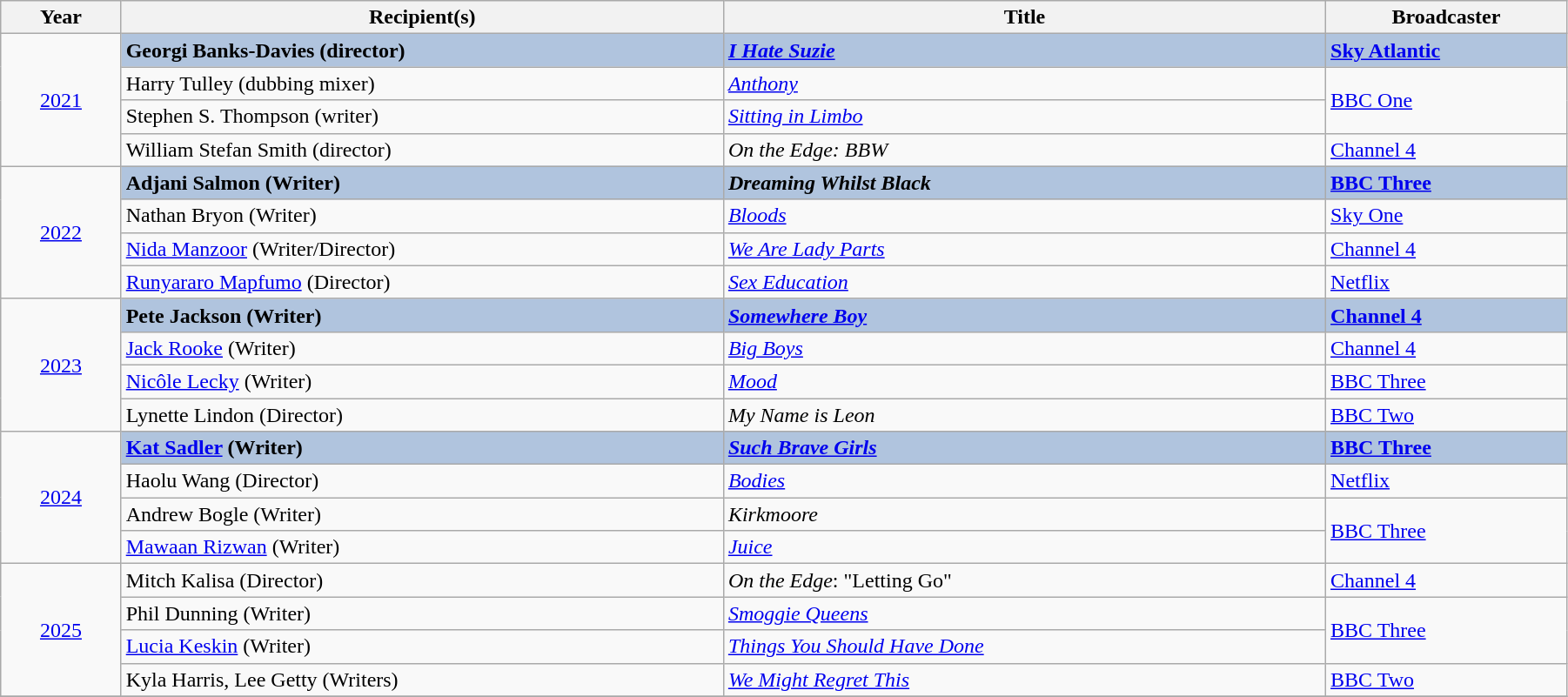<table class="wikitable" width="95%">
<tr>
<th width=5%>Year</th>
<th width=25%>Recipient(s)</th>
<th width=25%>Title</th>
<th width=10%>Broadcaster</th>
</tr>
<tr>
<td rowspan="4" style="text-align:center;"><a href='#'>2021</a><br></td>
<td style="background:#B0C4DE;"><strong>Georgi Banks-Davies (director)</strong></td>
<td style="background:#B0C4DE;"><strong><em><a href='#'>I Hate Suzie</a></em></strong></td>
<td style="background:#B0C4DE;"><strong><a href='#'>Sky Atlantic</a></strong></td>
</tr>
<tr>
<td>Harry Tulley (dubbing mixer)</td>
<td><em><a href='#'>Anthony</a></em></td>
<td rowspan="2"><a href='#'>BBC One</a></td>
</tr>
<tr>
<td>Stephen S. Thompson (writer)</td>
<td><em><a href='#'>Sitting in Limbo</a></em></td>
</tr>
<tr>
<td>William Stefan Smith (director)</td>
<td><em>On the Edge: BBW</em></td>
<td><a href='#'>Channel 4</a></td>
</tr>
<tr>
<td rowspan="4" style="text-align:center;"><a href='#'>2022</a><br></td>
<td style="background:#B0C4DE;"><strong>Adjani Salmon (Writer)</strong></td>
<td style="background:#B0C4DE;"><strong><em>Dreaming Whilst Black</em></strong></td>
<td style="background:#B0C4DE;"><strong><a href='#'>BBC Three</a></strong></td>
</tr>
<tr>
<td>Nathan Bryon (Writer)</td>
<td><em><a href='#'>Bloods</a></em></td>
<td><a href='#'>Sky One</a></td>
</tr>
<tr>
<td><a href='#'>Nida Manzoor</a> (Writer/Director)</td>
<td><em><a href='#'>We Are Lady Parts</a></em></td>
<td><a href='#'>Channel 4</a></td>
</tr>
<tr>
<td><a href='#'>Runyararo Mapfumo</a> (Director)</td>
<td><em><a href='#'>Sex Education</a></em></td>
<td><a href='#'>Netflix</a></td>
</tr>
<tr>
<td rowspan="4" style="text-align:center;"><a href='#'>2023</a><br></td>
<td style="background:#B0C4DE;"><strong>Pete Jackson (Writer)</strong></td>
<td style="background:#B0C4DE;"><strong><em><a href='#'>Somewhere Boy</a></em></strong></td>
<td style="background:#B0C4DE;"><strong><a href='#'>Channel 4</a></strong></td>
</tr>
<tr>
<td><a href='#'>Jack Rooke</a> (Writer)</td>
<td><em><a href='#'>Big Boys</a></em></td>
<td><a href='#'>Channel 4</a></td>
</tr>
<tr>
<td><a href='#'>Nicôle Lecky</a> (Writer)</td>
<td><em><a href='#'>Mood</a></em></td>
<td><a href='#'>BBC Three</a></td>
</tr>
<tr>
<td>Lynette Lindon (Director)</td>
<td><em>My Name is Leon</em></td>
<td><a href='#'>BBC Two</a></td>
</tr>
<tr>
<td rowspan="4" style="text-align:center;"><a href='#'>2024</a><br></td>
<td style="background:#B0C4DE;"><strong><a href='#'>Kat Sadler</a> (Writer)</strong></td>
<td style="background:#B0C4DE;"><strong><em><a href='#'>Such Brave Girls</a></em></strong></td>
<td style="background:#B0C4DE;"><strong><a href='#'>BBC Three</a></strong></td>
</tr>
<tr>
<td>Haolu Wang (Director)</td>
<td><em><a href='#'>Bodies</a></em></td>
<td><a href='#'>Netflix</a></td>
</tr>
<tr>
<td>Andrew Bogle (Writer)</td>
<td><em>Kirkmoore</em></td>
<td rowspan="2"><a href='#'>BBC Three</a></td>
</tr>
<tr>
<td><a href='#'>Mawaan Rizwan</a> (Writer)</td>
<td><em><a href='#'>Juice</a></em></td>
</tr>
<tr>
<td rowspan="4" style="text-align:center;"><a href='#'>2025</a><br></td>
<td>Mitch Kalisa (Director)</td>
<td><em>On the Edge</em>: "Letting Go"</td>
<td><a href='#'>Channel 4</a></td>
</tr>
<tr>
<td>Phil Dunning (Writer)</td>
<td><em><a href='#'>Smoggie Queens</a></em></td>
<td rowspan="2"><a href='#'>BBC Three</a></td>
</tr>
<tr>
<td><a href='#'>Lucia Keskin</a> (Writer)</td>
<td><em><a href='#'>Things You Should Have Done</a></em></td>
</tr>
<tr>
<td>Kyla Harris, Lee Getty (Writers)</td>
<td><em><a href='#'>We Might Regret This</a></em></td>
<td><a href='#'>BBC Two</a></td>
</tr>
<tr>
</tr>
</table>
